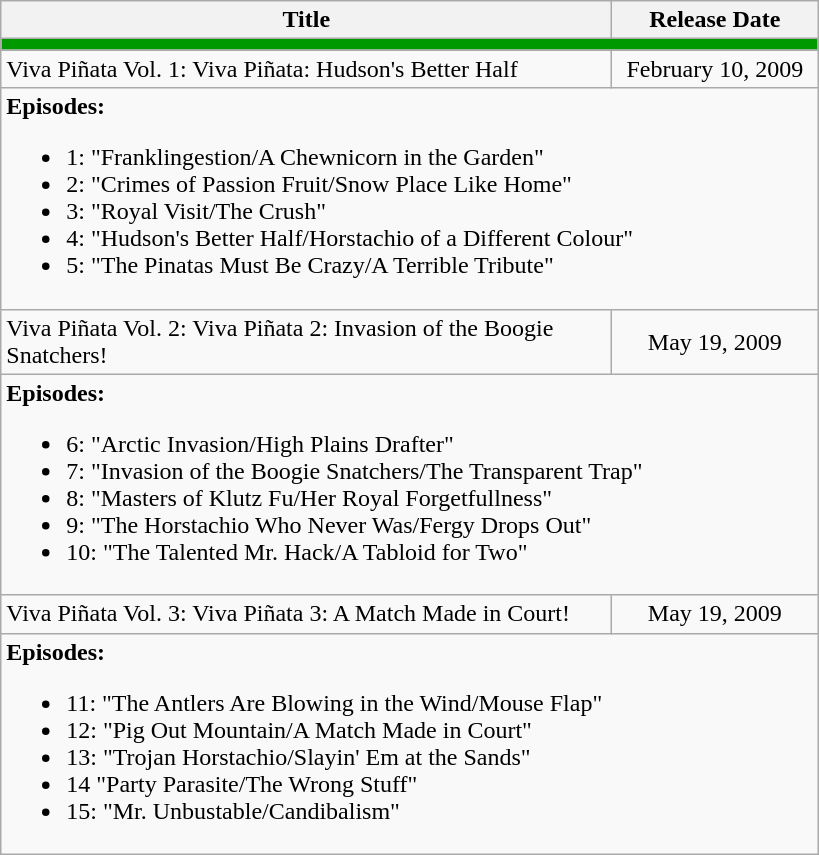<table class="wikitable">
<tr>
<th width="400">Title</th>
<th width="130">Release Date</th>
</tr>
<tr>
<td colspan="6" bgcolor="#009900"></td>
</tr>
<tr>
<td>Viva Piñata Vol. 1: Viva Piñata: Hudson's Better Half </td>
<td align="center">February 10, 2009</td>
</tr>
<tr>
<td colspan="5"><strong>Episodes:</strong><br><ul><li>1: "Franklingestion/A Chewnicorn in the Garden"</li><li>2: "Crimes of Passion Fruit/Snow Place Like Home"</li><li>3: "Royal Visit/The Crush"</li><li>4: "Hudson's Better Half/Horstachio of a Different Colour"</li><li>5: "The Pinatas Must Be Crazy/A Terrible Tribute"</li></ul></td>
</tr>
<tr>
<td>Viva Piñata Vol. 2: Viva Piñata 2: Invasion of the Boogie Snatchers! </td>
<td align="center">May 19, 2009</td>
</tr>
<tr>
<td colspan="5"><strong>Episodes:</strong><br><ul><li>6: "Arctic Invasion/High Plains Drafter"</li><li>7: "Invasion of the Boogie Snatchers/The Transparent Trap"</li><li>8: "Masters of Klutz Fu/Her Royal Forgetfullness"</li><li>9: "The Horstachio Who Never Was/Fergy Drops Out"</li><li>10: "The Talented Mr. Hack/A Tabloid for Two"</li></ul></td>
</tr>
<tr>
<td>Viva Piñata Vol. 3: Viva Piñata 3: A Match Made in Court! </td>
<td align="center">May 19, 2009</td>
</tr>
<tr>
<td colspan="5"><strong>Episodes:</strong><br><ul><li>11: "The Antlers Are Blowing in the Wind/Mouse Flap"</li><li>12: "Pig Out Mountain/A Match Made in Court"</li><li>13: "Trojan Horstachio/Slayin' Em at the Sands"</li><li>14 "Party Parasite/The Wrong Stuff"</li><li>15: "Mr. Unbustable/Candibalism"</li></ul></td>
</tr>
</table>
